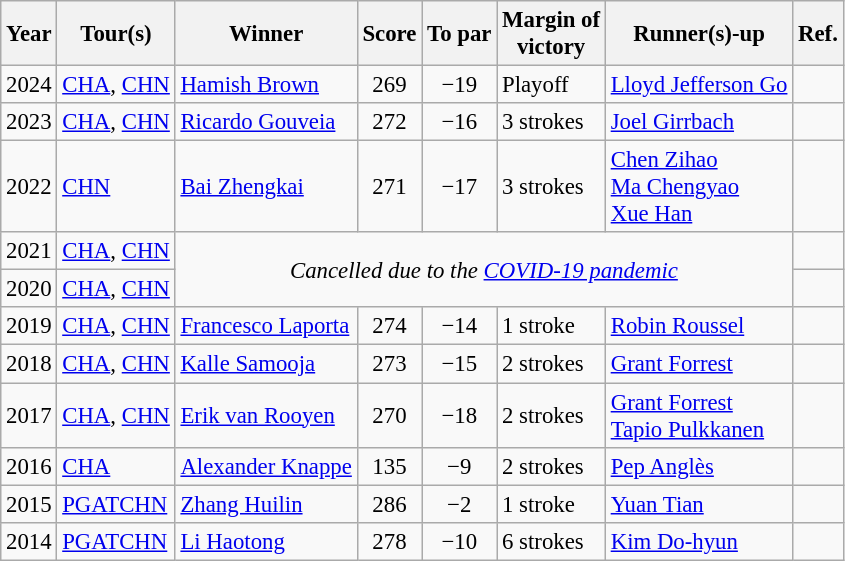<table class=wikitable style="font-size:95%">
<tr>
<th>Year</th>
<th>Tour(s)</th>
<th>Winner</th>
<th>Score</th>
<th>To par</th>
<th>Margin of<br>victory</th>
<th>Runner(s)-up</th>
<th>Ref.</th>
</tr>
<tr>
<td>2024</td>
<td><a href='#'>CHA</a>, <a href='#'>CHN</a></td>
<td> <a href='#'>Hamish Brown</a></td>
<td align=center>269</td>
<td align=center>−19</td>
<td>Playoff</td>
<td> <a href='#'>Lloyd Jefferson Go</a></td>
<td></td>
</tr>
<tr>
<td>2023</td>
<td><a href='#'>CHA</a>, <a href='#'>CHN</a></td>
<td> <a href='#'>Ricardo Gouveia</a></td>
<td align=center>272</td>
<td align=center>−16</td>
<td>3 strokes</td>
<td> <a href='#'>Joel Girrbach</a></td>
<td></td>
</tr>
<tr>
<td>2022</td>
<td><a href='#'>CHN</a></td>
<td> <a href='#'>Bai Zhengkai</a></td>
<td align=center>271</td>
<td align=center>−17</td>
<td>3 strokes</td>
<td> <a href='#'>Chen Zihao</a><br> <a href='#'>Ma Chengyao</a><br> <a href='#'>Xue Han</a></td>
<td></td>
</tr>
<tr>
<td>2021</td>
<td><a href='#'>CHA</a>, <a href='#'>CHN</a></td>
<td rowspan=2 colspan=5 align=center><em>Cancelled due to the <a href='#'>COVID-19 pandemic</a></em></td>
<td></td>
</tr>
<tr>
<td>2020</td>
<td><a href='#'>CHA</a>, <a href='#'>CHN</a></td>
<td></td>
</tr>
<tr>
<td>2019</td>
<td><a href='#'>CHA</a>, <a href='#'>CHN</a></td>
<td> <a href='#'>Francesco Laporta</a></td>
<td align=center>274</td>
<td align=center>−14</td>
<td>1 stroke</td>
<td> <a href='#'>Robin Roussel</a></td>
<td></td>
</tr>
<tr>
<td>2018</td>
<td><a href='#'>CHA</a>, <a href='#'>CHN</a></td>
<td> <a href='#'>Kalle Samooja</a></td>
<td align=center>273</td>
<td align=center>−15</td>
<td>2 strokes</td>
<td> <a href='#'>Grant Forrest</a></td>
<td></td>
</tr>
<tr>
<td>2017</td>
<td><a href='#'>CHA</a>, <a href='#'>CHN</a></td>
<td> <a href='#'>Erik van Rooyen</a></td>
<td align=center>270</td>
<td align=center>−18</td>
<td>2 strokes</td>
<td> <a href='#'>Grant Forrest</a><br> <a href='#'>Tapio Pulkkanen</a></td>
<td></td>
</tr>
<tr>
<td>2016</td>
<td><a href='#'>CHA</a></td>
<td> <a href='#'>Alexander Knappe</a></td>
<td align=center>135</td>
<td align=center>−9</td>
<td>2 strokes</td>
<td> <a href='#'>Pep Anglès</a></td>
<td></td>
</tr>
<tr>
<td>2015</td>
<td><a href='#'>PGATCHN</a></td>
<td> <a href='#'>Zhang Huilin</a></td>
<td align=center>286</td>
<td align=center>−2</td>
<td>1 stroke</td>
<td> <a href='#'>Yuan Tian</a></td>
<td></td>
</tr>
<tr>
<td>2014</td>
<td><a href='#'>PGATCHN</a></td>
<td> <a href='#'>Li Haotong</a></td>
<td align=center>278</td>
<td align=center>−10</td>
<td>6 strokes</td>
<td> <a href='#'>Kim Do-hyun</a></td>
<td></td>
</tr>
</table>
